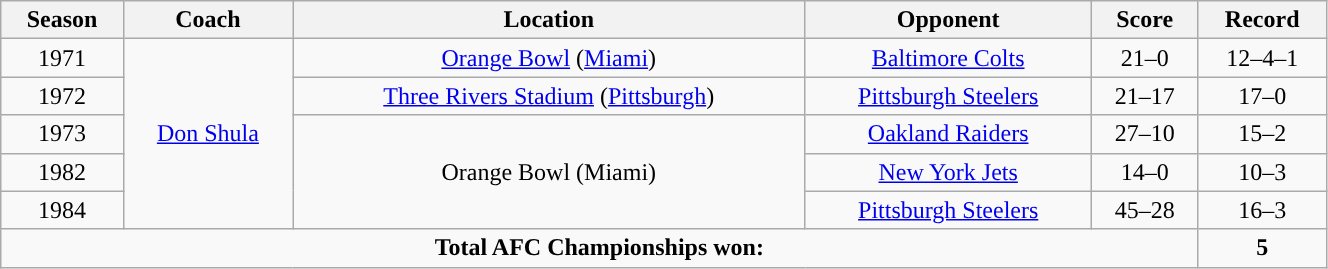<table class="wikitable" style="width:70%;text-align:center">
<tr>
<th>Season</th>
<th>Coach</th>
<th>Location</th>
<th>Opponent</th>
<th>Score</th>
<th>Record</th>
</tr>
<tr>
<td>1971</td>
<td rowspan="5"><a href='#'>Don Shula</a></td>
<td><a href='#'>Orange Bowl</a> (<a href='#'>Miami</a>)</td>
<td><a href='#'>Baltimore Colts</a></td>
<td>21–0</td>
<td>12–4–1</td>
</tr>
<tr>
<td>1972</td>
<td><a href='#'>Three Rivers Stadium</a> (<a href='#'>Pittsburgh</a>)</td>
<td><a href='#'>Pittsburgh Steelers</a></td>
<td>21–17</td>
<td>17–0</td>
</tr>
<tr>
<td>1973</td>
<td rowspan="3">Orange Bowl (Miami)</td>
<td><a href='#'>Oakland Raiders</a></td>
<td>27–10</td>
<td>15–2</td>
</tr>
<tr>
<td>1982</td>
<td><a href='#'>New York Jets</a></td>
<td>14–0</td>
<td>10–3</td>
</tr>
<tr>
<td>1984</td>
<td><a href='#'>Pittsburgh Steelers</a></td>
<td>45–28</td>
<td>16–3</td>
</tr>
<tr>
<td colspan="5"><strong>Total AFC Championships won:</strong></td>
<td colspan="2"><strong>5</strong></td>
</tr>
</table>
